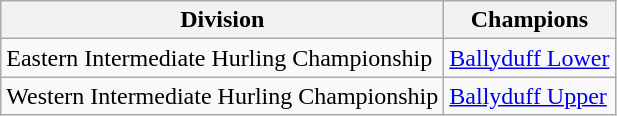<table class="wikitable">
<tr>
<th>Division</th>
<th>Champions</th>
</tr>
<tr>
<td>Eastern Intermediate Hurling Championship</td>
<td><a href='#'>Ballyduff Lower</a></td>
</tr>
<tr>
<td>Western Intermediate Hurling Championship</td>
<td><a href='#'>Ballyduff Upper</a></td>
</tr>
</table>
